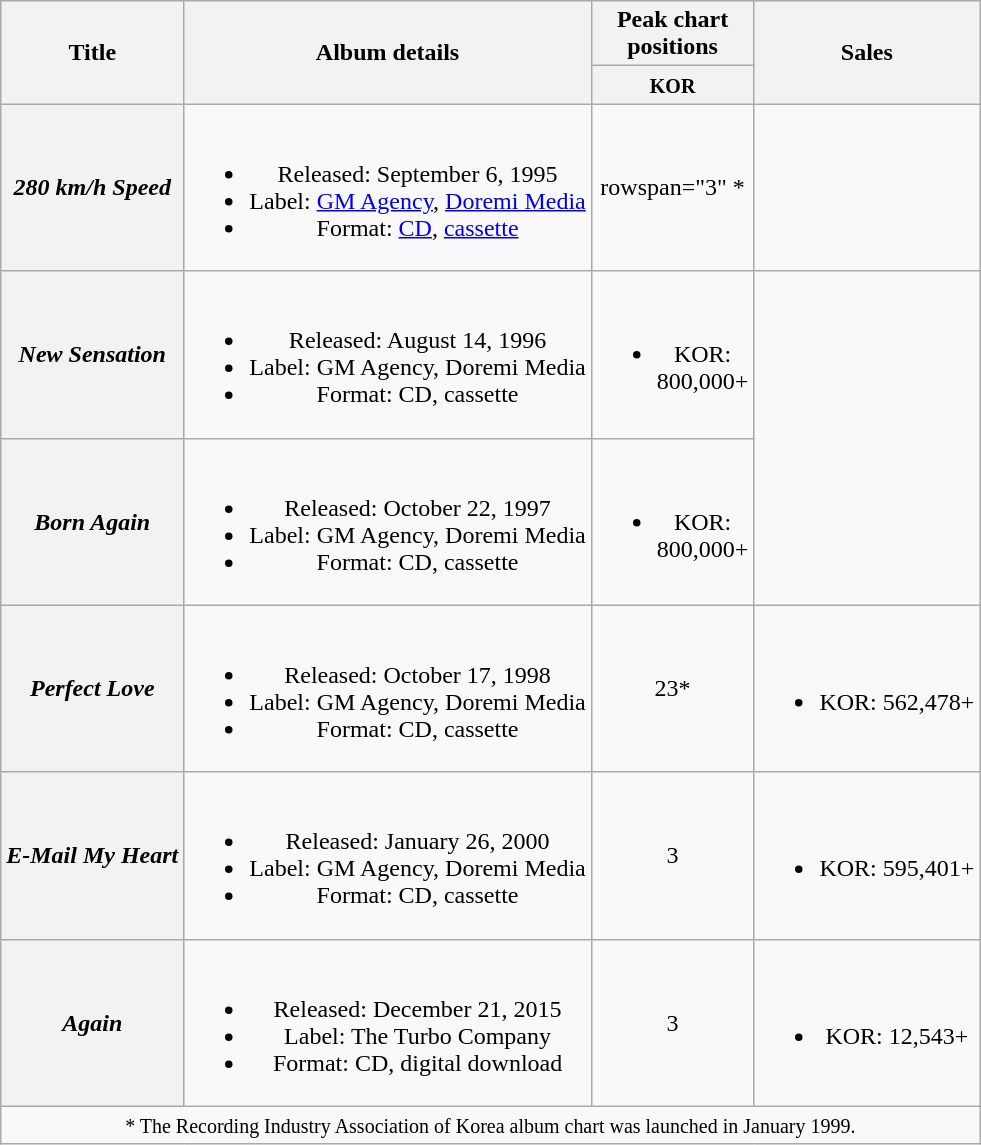<table class="wikitable plainrowheaders" style="text-align:center;">
<tr>
<th scope="col" rowspan="2">Title</th>
<th scope="col" rowspan="2">Album details</th>
<th scope="col" colspan="1" style="width:5em;">Peak chart positions</th>
<th scope="col" rowspan="2">Sales</th>
</tr>
<tr>
<th><small>KOR</small><br></th>
</tr>
<tr>
<th scope="row"><em>280 km/h Speed</em></th>
<td><br><ul><li>Released: September 6, 1995</li><li>Label: <a href='#'>GM Agency</a>, <a href='#'>Doremi Media</a></li><li>Format: <a href='#'>CD</a>, <a href='#'>cassette</a></li></ul></td>
<td>rowspan="3" *</td>
<td></td>
</tr>
<tr>
<th scope="row"><em>New Sensation</em></th>
<td><br><ul><li>Released: August 14, 1996</li><li>Label: GM Agency, Doremi Media</li><li>Format: CD, cassette</li></ul></td>
<td><br><ul><li>KOR: 800,000+</li></ul></td>
</tr>
<tr>
<th scope="row"><em>Born Again</em></th>
<td><br><ul><li>Released: October 22, 1997</li><li>Label: GM Agency, Doremi Media</li><li>Format: CD, cassette</li></ul></td>
<td><br><ul><li>KOR: 800,000+</li></ul></td>
</tr>
<tr>
<th scope="row"><em>Perfect Love</em></th>
<td><br><ul><li>Released: October 17, 1998</li><li>Label: GM Agency, Doremi Media</li><li>Format: CD, cassette</li></ul></td>
<td>23*</td>
<td><br><ul><li>KOR: 562,478+</li></ul></td>
</tr>
<tr>
<th scope="row"><em>E-Mail My Heart</em></th>
<td><br><ul><li>Released: January 26, 2000</li><li>Label: GM Agency, Doremi Media</li><li>Format: CD, cassette</li></ul></td>
<td>3</td>
<td><br><ul><li>KOR: 595,401+</li></ul></td>
</tr>
<tr>
<th scope="row"><em>Again</em></th>
<td><br><ul><li>Released: December 21, 2015</li><li>Label: The Turbo Company</li><li>Format: CD, digital download</li></ul></td>
<td>3</td>
<td><br><ul><li>KOR: 12,543+</li></ul></td>
</tr>
<tr>
<td colspan="4" align="center"><small>* The Recording Industry Association of Korea album chart was launched in January 1999.</small></td>
</tr>
</table>
